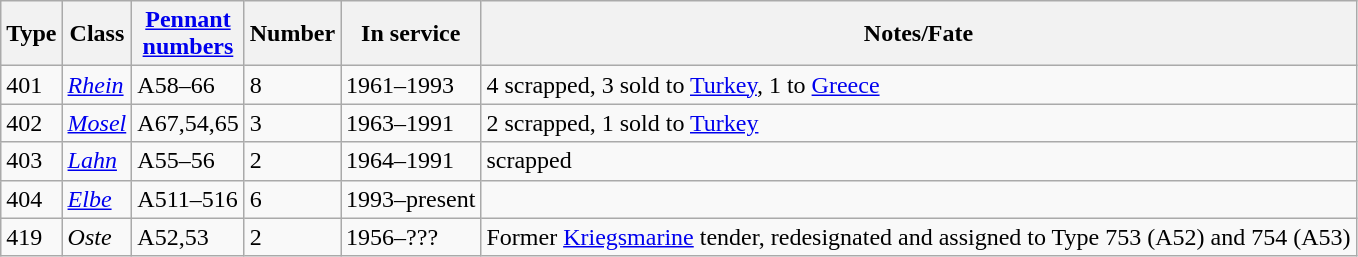<table class="wikitable">
<tr>
<th scope="col">Type</th>
<th scope="col">Class</th>
<th scope="col"><a href='#'>Pennant<br>numbers</a></th>
<th scope="col">Number</th>
<th scope="col">In service</th>
<th scope="col">Notes/Fate</th>
</tr>
<tr>
<td>401</td>
<td><a href='#'><em>Rhein</em></a></td>
<td>A58–66</td>
<td>8</td>
<td>1961–1993</td>
<td>4 scrapped, 3 sold to <a href='#'>Turkey</a>, 1 to <a href='#'>Greece</a></td>
</tr>
<tr>
<td>402</td>
<td><a href='#'><em>Mosel</em></a></td>
<td>A67,54,65</td>
<td>3</td>
<td>1963–1991</td>
<td>2 scrapped, 1 sold to <a href='#'>Turkey</a></td>
</tr>
<tr>
<td>403</td>
<td><a href='#'><em>Lahn</em></a></td>
<td>A55–56</td>
<td>2</td>
<td>1964–1991</td>
<td>scrapped</td>
</tr>
<tr>
<td>404</td>
<td><a href='#'><em>Elbe</em></a></td>
<td>A511–516</td>
<td>6</td>
<td>1993–present</td>
<td></td>
</tr>
<tr>
<td>419</td>
<td><em>Oste</em></td>
<td>A52,53</td>
<td>2</td>
<td>1956–???</td>
<td>Former <a href='#'>Kriegsmarine</a> tender, redesignated and assigned to Type 753 (A52) and 754 (A53)<br></td>
</tr>
</table>
